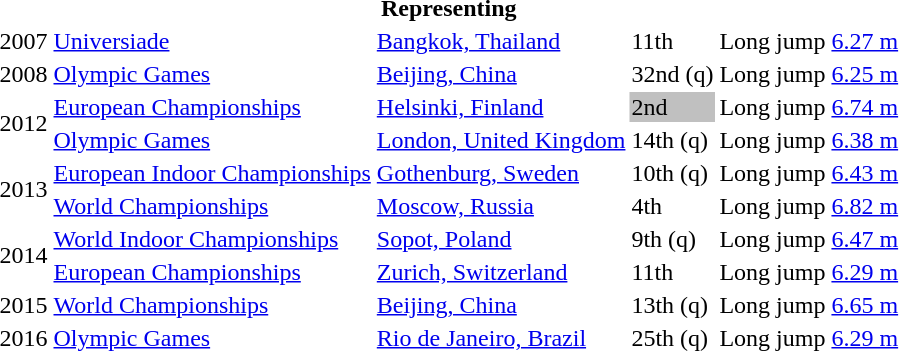<table>
<tr>
<th colspan="6">Representing </th>
</tr>
<tr>
<td>2007</td>
<td><a href='#'>Universiade</a></td>
<td><a href='#'>Bangkok, Thailand</a></td>
<td>11th</td>
<td>Long jump</td>
<td><a href='#'>6.27 m</a></td>
</tr>
<tr>
<td>2008</td>
<td><a href='#'>Olympic Games</a></td>
<td><a href='#'>Beijing, China</a></td>
<td>32nd (q)</td>
<td>Long jump</td>
<td><a href='#'>6.25 m</a></td>
</tr>
<tr>
<td rowspan=2>2012</td>
<td><a href='#'>European Championships</a></td>
<td><a href='#'>Helsinki, Finland</a></td>
<td bgcolor=silver>2nd</td>
<td>Long jump</td>
<td><a href='#'>6.74 m</a></td>
</tr>
<tr>
<td><a href='#'>Olympic Games</a></td>
<td><a href='#'>London, United Kingdom</a></td>
<td>14th (q)</td>
<td>Long jump</td>
<td><a href='#'>6.38 m</a></td>
</tr>
<tr>
<td rowspan=2>2013</td>
<td><a href='#'>European Indoor Championships</a></td>
<td><a href='#'>Gothenburg, Sweden</a></td>
<td>10th (q)</td>
<td>Long jump</td>
<td><a href='#'>6.43 m</a></td>
</tr>
<tr>
<td><a href='#'>World Championships</a></td>
<td><a href='#'>Moscow, Russia</a></td>
<td>4th</td>
<td>Long jump</td>
<td><a href='#'>6.82 m</a></td>
</tr>
<tr>
<td rowspan=2>2014</td>
<td><a href='#'>World Indoor Championships</a></td>
<td><a href='#'>Sopot, Poland</a></td>
<td>9th (q)</td>
<td>Long jump</td>
<td><a href='#'>6.47 m</a></td>
</tr>
<tr>
<td><a href='#'>European Championships</a></td>
<td><a href='#'>Zurich, Switzerland</a></td>
<td>11th</td>
<td>Long jump</td>
<td><a href='#'>6.29 m</a></td>
</tr>
<tr>
<td>2015</td>
<td><a href='#'>World Championships</a></td>
<td><a href='#'>Beijing, China</a></td>
<td>13th (q)</td>
<td>Long jump</td>
<td><a href='#'>6.65 m</a></td>
</tr>
<tr>
<td>2016</td>
<td><a href='#'>Olympic Games</a></td>
<td><a href='#'>Rio de Janeiro, Brazil</a></td>
<td>25th (q)</td>
<td>Long jump</td>
<td><a href='#'>6.29 m</a></td>
</tr>
</table>
